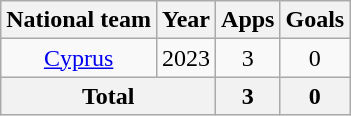<table class="wikitable" style="text-align: center;">
<tr>
<th>National team</th>
<th>Year</th>
<th>Apps</th>
<th>Goals</th>
</tr>
<tr>
<td rowspan="1"><a href='#'>Cyprus</a></td>
<td>2023</td>
<td>3</td>
<td>0</td>
</tr>
<tr>
<th colspan="2">Total</th>
<th>3</th>
<th>0</th>
</tr>
</table>
